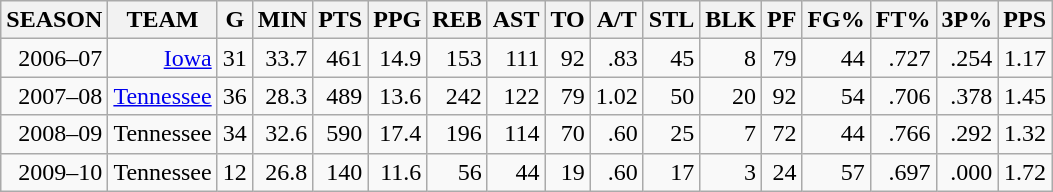<table class="wikitable" style="text-align:right;">
<tr>
<th>SEASON</th>
<th>TEAM</th>
<th>G</th>
<th>MIN</th>
<th>PTS</th>
<th>PPG</th>
<th>REB</th>
<th>AST</th>
<th>TO</th>
<th>A/T</th>
<th>STL</th>
<th>BLK</th>
<th>PF</th>
<th>FG%</th>
<th>FT%</th>
<th>3P%</th>
<th>PPS</th>
</tr>
<tr>
<td>2006–07</td>
<td><a href='#'>Iowa</a></td>
<td>31</td>
<td>33.7</td>
<td>461</td>
<td>14.9</td>
<td>153</td>
<td>111</td>
<td>92</td>
<td>.83</td>
<td>45</td>
<td>8</td>
<td>79</td>
<td>44</td>
<td>.727</td>
<td>.254</td>
<td>1.17</td>
</tr>
<tr>
<td>2007–08</td>
<td><a href='#'>Tennessee</a></td>
<td>36</td>
<td>28.3</td>
<td>489</td>
<td>13.6</td>
<td>242</td>
<td>122</td>
<td>79</td>
<td>1.02</td>
<td>50</td>
<td>20</td>
<td>92</td>
<td>54</td>
<td>.706</td>
<td>.378</td>
<td>1.45</td>
</tr>
<tr>
<td>2008–09</td>
<td>Tennessee</td>
<td>34</td>
<td>32.6</td>
<td>590</td>
<td>17.4</td>
<td>196</td>
<td>114</td>
<td>70</td>
<td>.60</td>
<td>25</td>
<td>7</td>
<td>72</td>
<td>44</td>
<td>.766</td>
<td>.292</td>
<td>1.32</td>
</tr>
<tr>
<td>2009–10</td>
<td>Tennessee</td>
<td>12</td>
<td>26.8</td>
<td>140</td>
<td>11.6</td>
<td>56</td>
<td>44</td>
<td>19</td>
<td>.60</td>
<td>17</td>
<td>3</td>
<td>24</td>
<td>57</td>
<td>.697</td>
<td>.000</td>
<td>1.72</td>
</tr>
</table>
